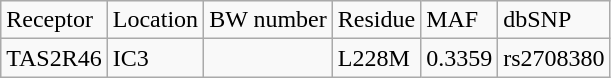<table class="wikitable">
<tr>
<td>Receptor</td>
<td>Location</td>
<td>BW number</td>
<td>Residue</td>
<td>MAF</td>
<td>dbSNP</td>
</tr>
<tr>
<td>TAS2R46</td>
<td>IC3</td>
<td></td>
<td>L228M</td>
<td>0.3359</td>
<td>rs2708380</td>
</tr>
</table>
